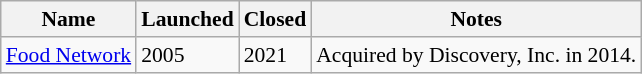<table class="wikitable" style="font-size: 90%;">
<tr>
<th>Name</th>
<th>Launched</th>
<th>Closed</th>
<th>Notes</th>
</tr>
<tr>
<td><a href='#'>Food Network</a></td>
<td>2005</td>
<td>2021</td>
<td>Acquired by Discovery, Inc. in 2014.</td>
</tr>
</table>
